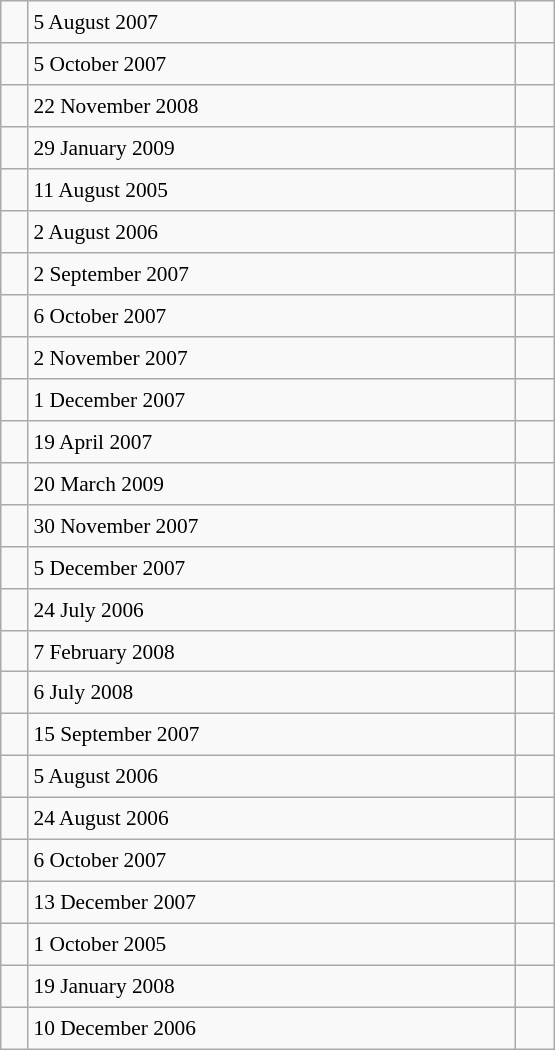<table class="wikitable" style="font-size: 89%; float: left; width: 26em; margin-right: 1em; height: 700px">
<tr>
<td></td>
<td>5 August 2007</td>
<td></td>
</tr>
<tr>
<td></td>
<td>5 October 2007</td>
<td></td>
</tr>
<tr>
<td></td>
<td>22 November 2008</td>
<td></td>
</tr>
<tr>
<td></td>
<td>29 January 2009</td>
<td></td>
</tr>
<tr>
<td></td>
<td>11 August 2005</td>
<td> </td>
</tr>
<tr>
<td></td>
<td>2 August 2006</td>
<td></td>
</tr>
<tr>
<td></td>
<td>2 September 2007</td>
<td></td>
</tr>
<tr>
<td></td>
<td>6 October 2007</td>
<td></td>
</tr>
<tr>
<td></td>
<td>2 November 2007</td>
<td></td>
</tr>
<tr>
<td></td>
<td>1 December 2007</td>
<td></td>
</tr>
<tr>
<td></td>
<td>19 April 2007</td>
<td></td>
</tr>
<tr>
<td></td>
<td>20 March 2009</td>
<td></td>
</tr>
<tr>
<td></td>
<td>30 November 2007</td>
<td></td>
</tr>
<tr>
<td></td>
<td>5 December 2007</td>
<td></td>
</tr>
<tr>
<td></td>
<td>24 July 2006</td>
<td></td>
</tr>
<tr>
<td></td>
<td>7 February 2008</td>
<td></td>
</tr>
<tr>
<td></td>
<td>6 July 2008</td>
<td></td>
</tr>
<tr>
<td></td>
<td>15 September 2007</td>
<td></td>
</tr>
<tr>
<td></td>
<td>5 August 2006</td>
<td></td>
</tr>
<tr>
<td></td>
<td>24 August 2006</td>
<td></td>
</tr>
<tr>
<td></td>
<td>6 October 2007</td>
<td></td>
</tr>
<tr>
<td></td>
<td>13 December 2007</td>
<td></td>
</tr>
<tr>
<td></td>
<td>1 October 2005</td>
<td></td>
</tr>
<tr>
<td></td>
<td>19 January 2008</td>
<td></td>
</tr>
<tr>
<td></td>
<td>10 December 2006</td>
<td></td>
</tr>
</table>
